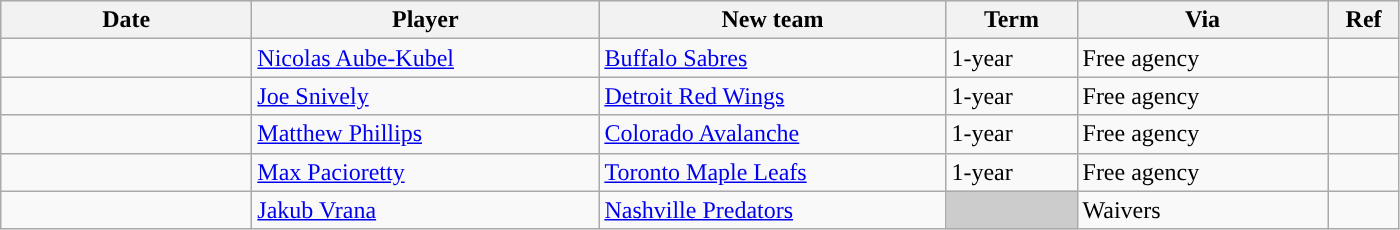<table class="wikitable">
<tr style="background:#ddd; text-align:center;">
<th style="width: 10em;">Date</th>
<th style="width: 14em;">Player</th>
<th style="width: 14em;">New team</th>
<th style="width: 5em;">Term</th>
<th style="width: 10em;">Via</th>
<th style="width: 2.5em;">Ref</th>
</tr>
<tr>
<td></td>
<td><a href='#'>Nicolas Aube-Kubel</a></td>
<td><a href='#'>Buffalo Sabres</a></td>
<td>1-year</td>
<td>Free agency</td>
<td></td>
</tr>
<tr>
<td></td>
<td><a href='#'>Joe Snively</a></td>
<td><a href='#'>Detroit Red Wings</a></td>
<td>1-year</td>
<td>Free agency</td>
<td></td>
</tr>
<tr>
<td></td>
<td><a href='#'>Matthew Phillips</a></td>
<td><a href='#'>Colorado Avalanche</a></td>
<td>1-year</td>
<td>Free agency</td>
<td></td>
</tr>
<tr>
<td></td>
<td><a href='#'>Max Pacioretty</a></td>
<td><a href='#'>Toronto Maple Leafs</a></td>
<td>1-year</td>
<td>Free agency</td>
<td></td>
</tr>
<tr>
<td></td>
<td><a href='#'>Jakub Vrana</a></td>
<td><a href='#'>Nashville Predators</a></td>
<td style="background:#ccc;"></td>
<td>Waivers</td>
<td></td>
</tr>
</table>
